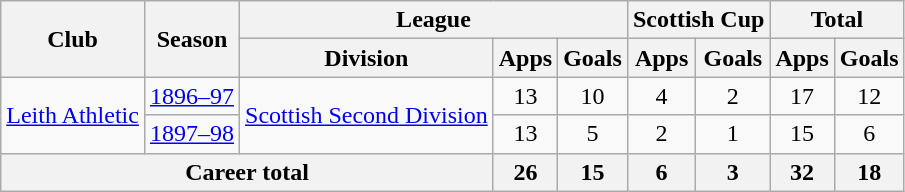<table class="wikitable" style="text-align: center;">
<tr>
<th rowspan="2">Club</th>
<th rowspan="2">Season</th>
<th colspan="3">League</th>
<th colspan="2">Scottish Cup</th>
<th colspan="2">Total</th>
</tr>
<tr>
<th>Division</th>
<th>Apps</th>
<th>Goals</th>
<th>Apps</th>
<th>Goals</th>
<th>Apps</th>
<th>Goals</th>
</tr>
<tr>
<td rowspan="2"><a href='#'>Leith Athletic</a></td>
<td><a href='#'>1896–97</a></td>
<td rowspan="2"><a href='#'>Scottish Second Division</a></td>
<td>13</td>
<td>10</td>
<td>4</td>
<td>2</td>
<td>17</td>
<td>12</td>
</tr>
<tr>
<td><a href='#'>1897–98</a></td>
<td>13</td>
<td>5</td>
<td>2</td>
<td>1</td>
<td>15</td>
<td>6</td>
</tr>
<tr>
<th colspan="3">Career total</th>
<th>26</th>
<th>15</th>
<th>6</th>
<th>3</th>
<th>32</th>
<th>18</th>
</tr>
</table>
